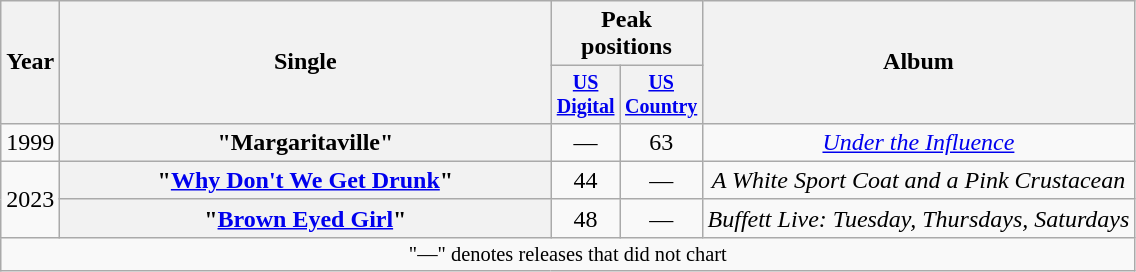<table class="wikitable plainrowheaders" style="text-align:center;">
<tr>
<th rowspan="2">Year</th>
<th rowspan="2" style="width:20em;">Single</th>
<th colspan="2">Peak positions</th>
<th rowspan="2">Album</th>
</tr>
<tr style="font-size:smaller;">
<th width="40"><a href='#'>US Digital</a><br></th>
<th width="40"><a href='#'>US Country</a><br></th>
</tr>
<tr>
<td>1999</td>
<th scope="row">"Margaritaville"<br></th>
<td>—</td>
<td>63</td>
<td><em><a href='#'>Under the Influence</a></em></td>
</tr>
<tr>
<td rowspan="2">2023</td>
<th scope="row">"<a href='#'>Why Don't We Get Drunk</a>"</th>
<td>44</td>
<td>—</td>
<td><em>A White Sport Coat and a Pink Crustacean</em></td>
</tr>
<tr>
<th scope="row">"<a href='#'>Brown Eyed Girl</a>" </th>
<td>48</td>
<td>—</td>
<td><em>Buffett Live: Tuesday, Thursdays, Saturdays</em></td>
</tr>
<tr>
<td colspan="6" style="font-size: 85%">"—" denotes releases that did not chart</td>
</tr>
</table>
